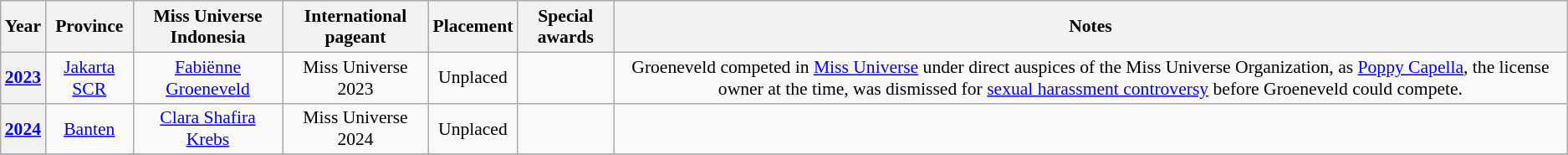<table class="wikitable " style="font-size: 90%; text-align:center;">
<tr>
<th>Year</th>
<th>Province</th>
<th>Miss Universe Indonesia</th>
<th>International pageant</th>
<th>Placement</th>
<th>Special awards</th>
<th>Notes</th>
</tr>
<tr>
<th><a href='#'>2023</a></th>
<td><a href='#'>Jakarta SCR</a></td>
<td><a href='#'>Fabiënne Groeneveld</a></td>
<td>Miss Universe 2023</td>
<td>Unplaced</td>
<td></td>
<td>Groeneveld competed in <a href='#'>Miss Universe</a> under direct auspices of the Miss Universe Organization, as <a href='#'>Poppy Capella</a>, the license owner at the time, was dismissed for <a href='#'>sexual harassment controversy</a> before Groeneveld could compete.</td>
</tr>
<tr>
<th><a href='#'>2024</a></th>
<td><a href='#'>Banten</a></td>
<td><a href='#'>Clara Shafira Krebs</a></td>
<td>Miss Universe 2024</td>
<td>Unplaced</td>
<td></td>
<td></td>
</tr>
<tr>
</tr>
</table>
